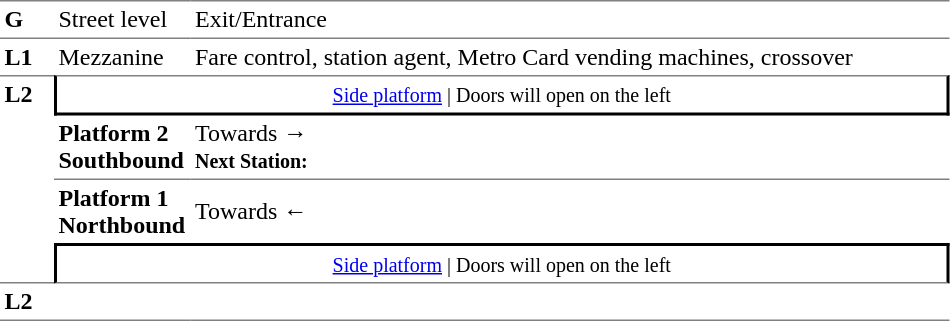<table table border=0 cellspacing=0 cellpadding=3>
<tr>
<td style="border-bottom:solid 1px gray;border-top:solid 1px gray;" width=30 valign=top><strong>G</strong></td>
<td style="border-top:solid 1px gray;border-bottom:solid 1px gray;" width=85 valign=top>Street level</td>
<td style="border-top:solid 1px gray;border-bottom:solid 1px gray;" width=500 valign=top>Exit/Entrance</td>
</tr>
<tr>
<td valign=top><strong>L1</strong></td>
<td valign=top>Mezzanine</td>
<td valign=top>Fare control, station agent, Metro Card vending machines, crossover<br></td>
</tr>
<tr>
<td style="border-top:solid 1px gray;border-bottom:solid 1px gray;" width=30 rowspan=4 valign=top><strong>L2</strong></td>
<td style="border-top:solid 1px gray;border-right:solid 2px black;border-left:solid 2px black;border-bottom:solid 2px black;text-align:center;" colspan=2><small><a href='#'>Side platform</a> | Doors will open on the left </small></td>
</tr>
<tr>
<td style="border-bottom:solid 1px gray;" width=85><span><strong>Platform 2</strong><br><strong>Southbound</strong></span></td>
<td style="border-bottom:solid 1px gray;" width=500>Towards → <br><small><strong>Next Station:</strong> </small></td>
</tr>
<tr>
<td><span><strong>Platform 1</strong><br><strong>Northbound</strong></span></td>
<td>Towards ← </td>
</tr>
<tr>
<td style="border-top:solid 2px black;border-right:solid 2px black;border-left:solid 2px black;border-bottom:solid 1px gray;" colspan=2  align=center><small><a href='#'>Side platform</a> | Doors will open on the left </small></td>
</tr>
<tr>
<td style="border-bottom:solid 1px gray;" width=30 rowspan=2 valign=top><strong>L2</strong></td>
<td style="border-bottom:solid 1px gray;" width=85></td>
<td style="border-bottom:solid 1px gray;" width=500></td>
</tr>
<tr>
</tr>
</table>
